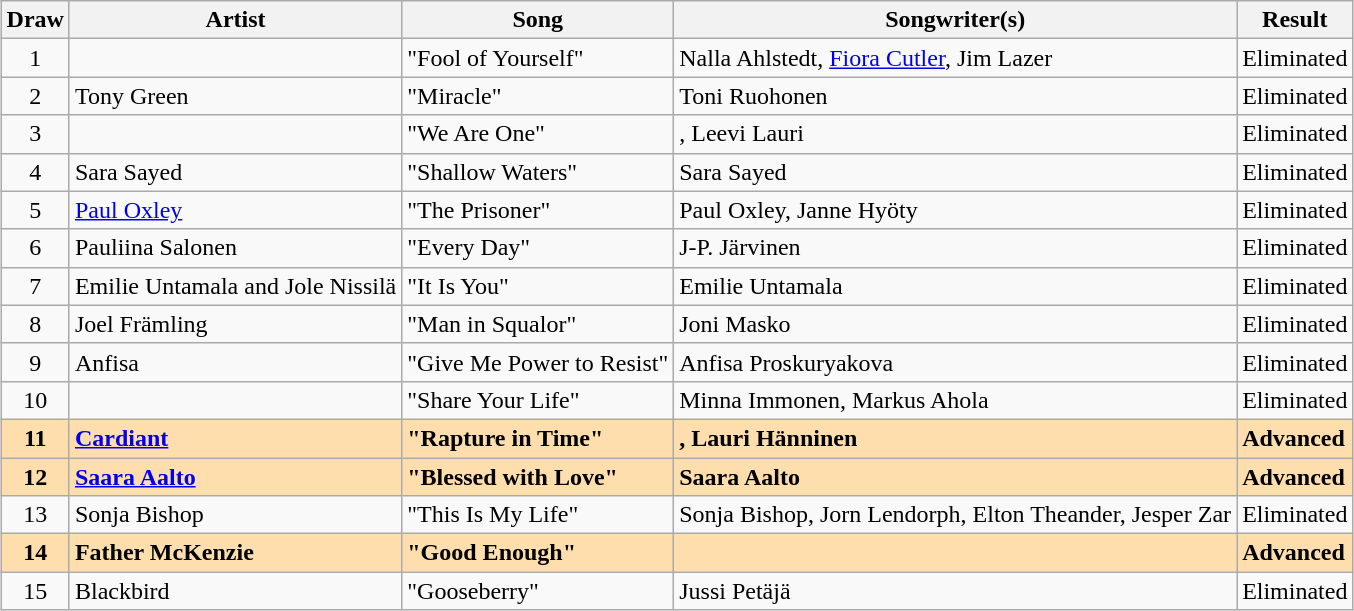<table class="wikitable collapsible" style="margin: 1em auto 1em auto; text-align:center">
<tr>
<th>Draw</th>
<th>Artist</th>
<th>Song</th>
<th>Songwriter(s)</th>
<th>Result</th>
</tr>
<tr>
<td>1</td>
<td align="left"></td>
<td align="left">"Fool of Yourself"</td>
<td align="left">Nalla Ahlstedt, <a href='#'>Fiora Cutler</a>, Jim Lazer</td>
<td align="left">Eliminated</td>
</tr>
<tr>
<td>2</td>
<td align="left">Tony Green</td>
<td align="left">"Miracle"</td>
<td align="left">Toni Ruohonen</td>
<td align="left">Eliminated</td>
</tr>
<tr>
<td>3</td>
<td align="left"></td>
<td align="left">"We Are One"</td>
<td align="left">, Leevi Lauri</td>
<td align="left">Eliminated</td>
</tr>
<tr>
<td>4</td>
<td align="left">Sara Sayed</td>
<td align="left">"Shallow Waters"</td>
<td align="left">Sara Sayed</td>
<td align="left">Eliminated</td>
</tr>
<tr>
<td>5</td>
<td align="left"><a href='#'>Paul Oxley</a></td>
<td align="left">"The Prisoner"</td>
<td align="left">Paul Oxley, Janne Hyöty</td>
<td align="left">Eliminated</td>
</tr>
<tr>
<td>6</td>
<td align="left">Pauliina Salonen</td>
<td align="left">"Every Day"</td>
<td align="left">J-P. Järvinen</td>
<td align="left">Eliminated</td>
</tr>
<tr>
<td>7</td>
<td align="left">Emilie Untamala and Jole Nissilä</td>
<td align="left">"It Is You"</td>
<td align="left">Emilie Untamala</td>
<td align="left">Eliminated</td>
</tr>
<tr>
<td>8</td>
<td align="left">Joel Främling</td>
<td align="left">"Man in Squalor"</td>
<td align="left">Joni Masko</td>
<td align="left">Eliminated</td>
</tr>
<tr>
<td>9</td>
<td align="left">Anfisa</td>
<td align="left">"Give Me Power to Resist"</td>
<td align="left">Anfisa Proskuryakova</td>
<td align="left">Eliminated</td>
</tr>
<tr>
<td>10</td>
<td align="left"></td>
<td align="left">"Share Your Life"</td>
<td align="left">Minna Immonen, Markus Ahola</td>
<td align="left">Eliminated</td>
</tr>
<tr style="font-weight:bold; background:navajowhite;">
<td>11</td>
<td align="left"><a href='#'>Cardiant</a></td>
<td align="left">"Rapture in Time"</td>
<td align="left">, Lauri Hänninen</td>
<td align="left">Advanced</td>
</tr>
<tr style="font-weight:bold; background:navajowhite;">
<td>12</td>
<td align="left"><a href='#'>Saara Aalto</a></td>
<td align="left">"Blessed with Love"</td>
<td align="left">Saara Aalto</td>
<td align="left">Advanced</td>
</tr>
<tr>
<td>13</td>
<td align="left">Sonja Bishop</td>
<td align="left">"This Is My Life"</td>
<td align="left">Sonja Bishop, Jorn Lendorph, Elton Theander, Jesper Zar</td>
<td align="left">Eliminated</td>
</tr>
<tr style="font-weight:bold; background:navajowhite;">
<td>14</td>
<td align="left">Father McKenzie</td>
<td align="left">"Good Enough"</td>
<td align="left"></td>
<td align="left">Advanced</td>
</tr>
<tr>
<td>15</td>
<td align="left">Blackbird</td>
<td align="left">"Gooseberry"</td>
<td align="left">Jussi Petäjä</td>
<td align="left">Eliminated</td>
</tr>
</table>
